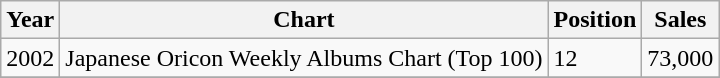<table class="wikitable">
<tr>
<th>Year</th>
<th>Chart</th>
<th>Position</th>
<th>Sales</th>
</tr>
<tr>
<td>2002</td>
<td>Japanese Oricon Weekly Albums Chart (Top 100)</td>
<td>12</td>
<td>73,000</td>
</tr>
<tr>
</tr>
</table>
